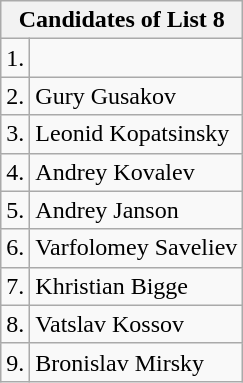<table class=wikitable>
<tr>
<th colspan=3>Candidates of List 8</th>
</tr>
<tr>
<td>1.</td>
<td></td>
</tr>
<tr>
<td>2.</td>
<td>Gury Gusakov</td>
</tr>
<tr>
<td>3.</td>
<td>Leonid Kopatsinsky</td>
</tr>
<tr>
<td>4.</td>
<td>Andrey Kovalev</td>
</tr>
<tr>
<td>5.</td>
<td>Andrey Janson</td>
</tr>
<tr>
<td>6.</td>
<td>Varfolomey Saveliev</td>
</tr>
<tr>
<td>7.</td>
<td>Khristian Bigge</td>
</tr>
<tr>
<td>8.</td>
<td>Vatslav Kossov</td>
</tr>
<tr>
<td>9.</td>
<td>Bronislav Mirsky</td>
</tr>
</table>
